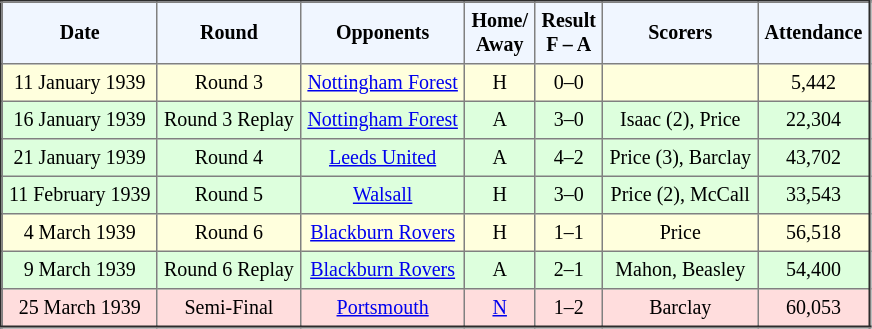<table border="2" cellpadding="4" style="border-collapse:collapse; text-align:center; font-size:smaller;">
<tr style="background:#f0f6ff;">
<th><strong>Date</strong></th>
<th><strong>Round</strong></th>
<th><strong>Opponents</strong></th>
<th><strong>Home/<br>Away</strong></th>
<th><strong>Result<br>F – A</strong></th>
<th><strong>Scorers</strong></th>
<th><strong>Attendance</strong></th>
</tr>
<tr style="background:#ffd;">
<td>11 January 1939</td>
<td>Round 3</td>
<td><a href='#'>Nottingham Forest</a></td>
<td>H</td>
<td>0–0</td>
<td></td>
<td>5,442</td>
</tr>
<tr style="background:#dfd;">
<td>16 January 1939</td>
<td>Round 3 Replay</td>
<td><a href='#'>Nottingham Forest</a></td>
<td>A</td>
<td>3–0</td>
<td>Isaac (2), Price</td>
<td>22,304</td>
</tr>
<tr style="background:#dfd;">
<td>21 January 1939</td>
<td>Round 4</td>
<td><a href='#'>Leeds United</a></td>
<td>A</td>
<td>4–2</td>
<td>Price (3), Barclay</td>
<td>43,702</td>
</tr>
<tr style="background:#dfd;">
<td>11 February 1939</td>
<td>Round 5</td>
<td><a href='#'>Walsall</a></td>
<td>H</td>
<td>3–0</td>
<td>Price (2), McCall</td>
<td>33,543</td>
</tr>
<tr style="background:#ffd;">
<td>4 March 1939</td>
<td>Round 6</td>
<td><a href='#'>Blackburn Rovers</a></td>
<td>H</td>
<td>1–1</td>
<td>Price</td>
<td>56,518</td>
</tr>
<tr style="background:#dfd;">
<td>9 March 1939</td>
<td>Round 6 Replay</td>
<td><a href='#'>Blackburn Rovers</a></td>
<td>A</td>
<td>2–1</td>
<td>Mahon, Beasley</td>
<td>54,400</td>
</tr>
<tr style="background:#fdd;">
<td>25 March 1939</td>
<td>Semi-Final</td>
<td><a href='#'>Portsmouth</a></td>
<td><a href='#'>N</a></td>
<td>1–2</td>
<td>Barclay</td>
<td>60,053</td>
</tr>
</table>
